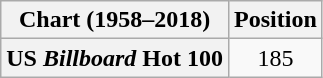<table class="wikitable plainrowheaders">
<tr>
<th>Chart (1958–2018)</th>
<th>Position</th>
</tr>
<tr>
<th scope="row">US <em>Billboard</em> Hot 100</th>
<td style="text-align:center;">185</td>
</tr>
</table>
